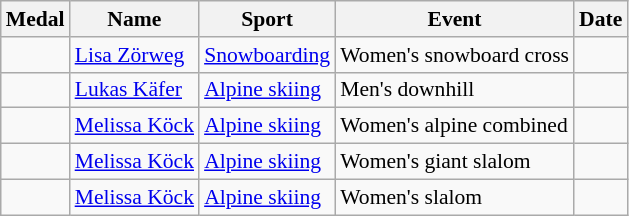<table class="wikitable sortable" style="font-size: 90%;">
<tr>
<th>Medal</th>
<th>Name</th>
<th>Sport</th>
<th>Event</th>
<th>Date</th>
</tr>
<tr>
<td></td>
<td><a href='#'>Lisa Zörweg</a></td>
<td><a href='#'>Snowboarding</a></td>
<td>Women's snowboard cross</td>
<td></td>
</tr>
<tr>
<td></td>
<td><a href='#'>Lukas Käfer</a></td>
<td><a href='#'>Alpine skiing</a></td>
<td>Men's downhill</td>
<td></td>
</tr>
<tr>
<td></td>
<td><a href='#'>Melissa Köck</a></td>
<td><a href='#'>Alpine skiing</a></td>
<td>Women's alpine combined</td>
<td></td>
</tr>
<tr>
<td></td>
<td><a href='#'>Melissa Köck</a></td>
<td><a href='#'>Alpine skiing</a></td>
<td>Women's giant slalom</td>
<td></td>
</tr>
<tr>
<td></td>
<td><a href='#'>Melissa Köck</a></td>
<td><a href='#'>Alpine skiing</a></td>
<td>Women's slalom</td>
<td></td>
</tr>
</table>
